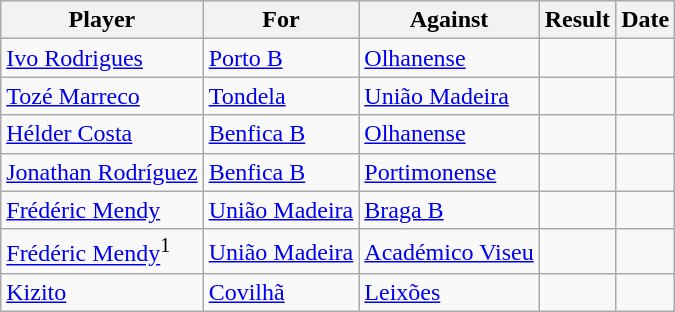<table class="wikitable sortable">
<tr>
<th>Player</th>
<th>For</th>
<th>Against</th>
<th style="text-align:center;">Result</th>
<th>Date</th>
</tr>
<tr>
<td> <a href='#'>Ivo Rodrigues</a></td>
<td><a href='#'>Porto B</a></td>
<td><a href='#'>Olhanense</a></td>
<td style="text-align:center;"></td>
<td></td>
</tr>
<tr>
<td> <a href='#'>Tozé Marreco</a></td>
<td><a href='#'>Tondela</a></td>
<td><a href='#'>União Madeira</a></td>
<td style="text-align:center;"></td>
<td></td>
</tr>
<tr>
<td> <a href='#'>Hélder Costa</a></td>
<td><a href='#'>Benfica B</a></td>
<td><a href='#'>Olhanense</a></td>
<td style="text-align:center;"></td>
<td></td>
</tr>
<tr>
<td> <a href='#'>Jonathan Rodríguez</a></td>
<td><a href='#'>Benfica B</a></td>
<td><a href='#'>Portimonense</a></td>
<td style="text-align:center;"></td>
<td></td>
</tr>
<tr>
<td> <a href='#'>Frédéric Mendy</a></td>
<td><a href='#'>União Madeira</a></td>
<td><a href='#'>Braga B</a></td>
<td style="text-align:center;"></td>
<td></td>
</tr>
<tr>
<td> <a href='#'>Frédéric Mendy</a><sup>1</sup></td>
<td><a href='#'>União Madeira</a></td>
<td><a href='#'>Académico Viseu</a></td>
<td style="text-align:center;"></td>
<td></td>
</tr>
<tr>
<td> <a href='#'>Kizito</a></td>
<td><a href='#'>Covilhã</a></td>
<td><a href='#'>Leixões</a></td>
<td style="text-align:center;"></td>
<td></td>
</tr>
</table>
